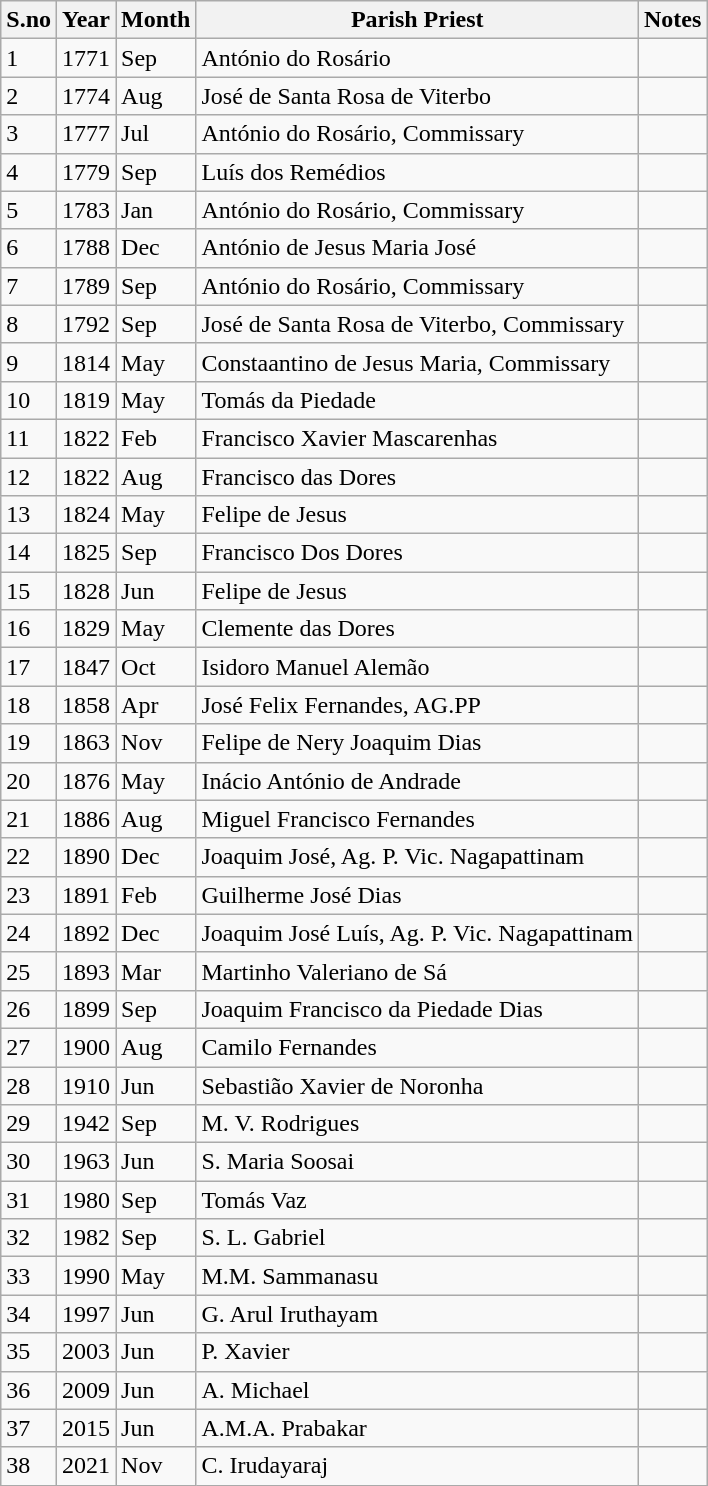<table class="wikitable">
<tr>
<th>S.no</th>
<th>Year</th>
<th>Month</th>
<th>Parish Priest</th>
<th>Notes</th>
</tr>
<tr>
<td>1</td>
<td>1771</td>
<td>Sep</td>
<td>António do Rosário</td>
<td></td>
</tr>
<tr>
<td>2</td>
<td>1774</td>
<td>Aug</td>
<td>José de Santa Rosa de Viterbo</td>
<td></td>
</tr>
<tr>
<td>3</td>
<td>1777</td>
<td>Jul</td>
<td>António do Rosário, Commissary</td>
<td></td>
</tr>
<tr>
<td>4</td>
<td>1779</td>
<td>Sep</td>
<td>Luís dos Remédios</td>
<td></td>
</tr>
<tr>
<td>5</td>
<td>1783</td>
<td>Jan</td>
<td>António do Rosário, Commissary</td>
<td></td>
</tr>
<tr>
<td>6</td>
<td>1788</td>
<td>Dec</td>
<td>António de Jesus Maria José</td>
<td></td>
</tr>
<tr>
<td>7</td>
<td>1789</td>
<td>Sep</td>
<td>António do Rosário, Commissary</td>
<td></td>
</tr>
<tr>
<td>8</td>
<td>1792</td>
<td>Sep</td>
<td>José de Santa Rosa de Viterbo, Commissary</td>
<td></td>
</tr>
<tr>
<td>9</td>
<td>1814</td>
<td>May</td>
<td>Constaantino de Jesus Maria, Commissary</td>
<td></td>
</tr>
<tr>
<td>10</td>
<td>1819</td>
<td>May</td>
<td>Tomás da Piedade</td>
<td></td>
</tr>
<tr>
<td>11</td>
<td>1822</td>
<td>Feb</td>
<td>Francisco Xavier Mascarenhas</td>
<td></td>
</tr>
<tr>
<td>12</td>
<td>1822</td>
<td>Aug</td>
<td>Francisco das Dores</td>
<td></td>
</tr>
<tr>
<td>13</td>
<td>1824</td>
<td>May</td>
<td>Felipe de Jesus</td>
<td></td>
</tr>
<tr>
<td>14</td>
<td>1825</td>
<td>Sep</td>
<td>Francisco Dos Dores</td>
<td></td>
</tr>
<tr>
<td>15</td>
<td>1828</td>
<td>Jun</td>
<td>Felipe de Jesus</td>
<td></td>
</tr>
<tr>
<td>16</td>
<td>1829</td>
<td>May</td>
<td>Clemente das Dores</td>
<td></td>
</tr>
<tr>
<td>17</td>
<td>1847</td>
<td>Oct</td>
<td>Isidoro Manuel Alemão</td>
<td></td>
</tr>
<tr>
<td>18</td>
<td>1858</td>
<td>Apr</td>
<td>José Felix Fernandes, AG.PP</td>
<td></td>
</tr>
<tr>
<td>19</td>
<td>1863</td>
<td>Nov</td>
<td>Felipe de Nery Joaquim Dias</td>
<td></td>
</tr>
<tr>
<td>20</td>
<td>1876</td>
<td>May</td>
<td>Inácio António de Andrade</td>
<td></td>
</tr>
<tr>
<td>21</td>
<td>1886</td>
<td>Aug</td>
<td>Miguel Francisco Fernandes</td>
<td></td>
</tr>
<tr>
<td>22</td>
<td>1890</td>
<td>Dec</td>
<td>Joaquim José, Ag. P. Vic. Nagapattinam</td>
<td></td>
</tr>
<tr>
<td>23</td>
<td>1891</td>
<td>Feb</td>
<td>Guilherme José Dias</td>
<td></td>
</tr>
<tr>
<td>24</td>
<td>1892</td>
<td>Dec</td>
<td>Joaquim José Luís, Ag. P. Vic. Nagapattinam</td>
<td></td>
</tr>
<tr>
<td>25</td>
<td>1893</td>
<td>Mar</td>
<td>Martinho Valeriano de Sá</td>
<td></td>
</tr>
<tr>
<td>26</td>
<td>1899</td>
<td>Sep</td>
<td>Joaquim Francisco da Piedade Dias</td>
<td></td>
</tr>
<tr>
<td>27</td>
<td>1900</td>
<td>Aug</td>
<td>Camilo Fernandes</td>
<td></td>
</tr>
<tr>
<td>28</td>
<td>1910</td>
<td>Jun</td>
<td>Sebastião Xavier de Noronha</td>
<td></td>
</tr>
<tr>
<td>29</td>
<td>1942</td>
<td>Sep</td>
<td>M. V. Rodrigues</td>
<td></td>
</tr>
<tr>
<td>30</td>
<td>1963</td>
<td>Jun</td>
<td>S. Maria Soosai</td>
<td></td>
</tr>
<tr>
<td>31</td>
<td>1980</td>
<td>Sep</td>
<td>Tomás Vaz</td>
<td></td>
</tr>
<tr>
<td>32</td>
<td>1982</td>
<td>Sep</td>
<td>S. L. Gabriel</td>
<td></td>
</tr>
<tr>
<td>33</td>
<td>1990</td>
<td>May</td>
<td>M.M. Sammanasu</td>
<td></td>
</tr>
<tr>
<td>34</td>
<td>1997</td>
<td>Jun</td>
<td>G. Arul Iruthayam</td>
<td></td>
</tr>
<tr>
<td>35</td>
<td>2003</td>
<td>Jun</td>
<td>P. Xavier</td>
<td></td>
</tr>
<tr>
<td>36</td>
<td>2009</td>
<td>Jun</td>
<td>A. Michael</td>
<td></td>
</tr>
<tr>
<td>37</td>
<td>2015</td>
<td>Jun</td>
<td>A.M.A. Prabakar</td>
<td></td>
</tr>
<tr>
<td>38</td>
<td>2021</td>
<td>Nov</td>
<td>C. Irudayaraj</td>
<td></td>
</tr>
</table>
